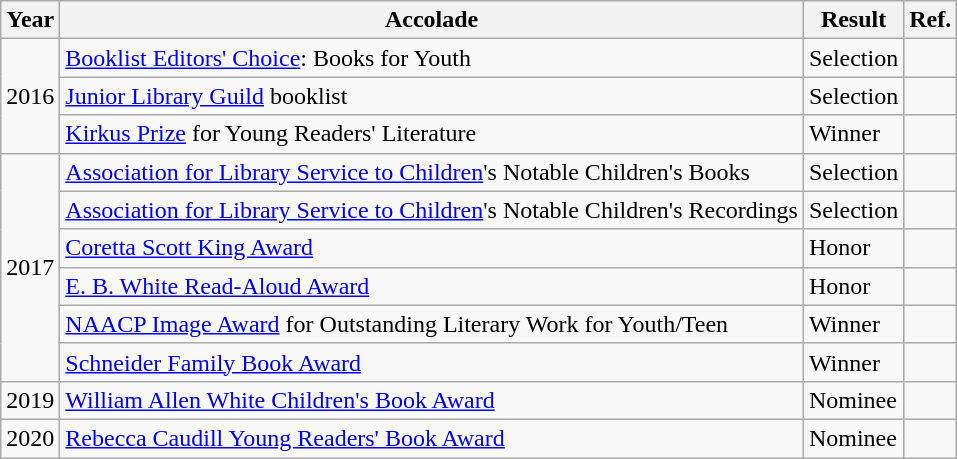<table class="wikitable">
<tr>
<th>Year</th>
<th>Accolade</th>
<th>Result</th>
<th>Ref.</th>
</tr>
<tr>
<td rowspan="3">2016</td>
<td><a href='#'>Booklist Editors' Choice</a>: Books for Youth</td>
<td>Selection</td>
<td></td>
</tr>
<tr>
<td><a href='#'>Junior Library Guild</a> booklist</td>
<td>Selection</td>
<td></td>
</tr>
<tr>
<td><a href='#'>Kirkus Prize</a> for Young Readers' Literature</td>
<td>Winner</td>
<td></td>
</tr>
<tr>
<td rowspan="6">2017</td>
<td><a href='#'>Association for Library Service to Children</a>'s Notable Children's Books</td>
<td>Selection</td>
<td></td>
</tr>
<tr>
<td><a href='#'>Association for Library Service to Children</a>'s Notable Children's Recordings</td>
<td>Selection</td>
<td></td>
</tr>
<tr>
<td><a href='#'>Coretta Scott King Award</a></td>
<td>Honor</td>
<td></td>
</tr>
<tr>
<td><a href='#'>E. B. White Read-Aloud Award</a></td>
<td>Honor</td>
<td></td>
</tr>
<tr>
<td><a href='#'>NAACP Image Award</a> for Outstanding Literary Work for Youth/Teen</td>
<td>Winner</td>
<td></td>
</tr>
<tr>
<td><a href='#'>Schneider Family Book Award</a></td>
<td>Winner</td>
<td></td>
</tr>
<tr>
<td>2019</td>
<td><a href='#'>William Allen White Children's Book Award</a></td>
<td>Nominee</td>
<td></td>
</tr>
<tr>
<td>2020</td>
<td><a href='#'>Rebecca Caudill Young Readers' Book Award</a></td>
<td>Nominee</td>
<td></td>
</tr>
</table>
